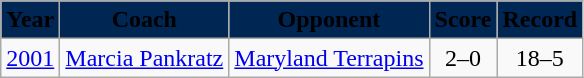<table class="wikitable">
<tr style="background:#002654; text-align:center;">
<td><span><strong>Year</strong></span></td>
<td><span><strong>Coach</strong></span></td>
<td><span><strong>Opponent</strong></span></td>
<td><span><strong>Score</strong></span></td>
<td><span><strong>Record</strong></span></td>
</tr>
<tr style="text-align:center;">
<td><a href='#'>2001</a></td>
<td><a href='#'>Marcia Pankratz</a></td>
<td><a href='#'>Maryland Terrapins</a></td>
<td>2–0</td>
<td>18–5</td>
</tr>
</table>
